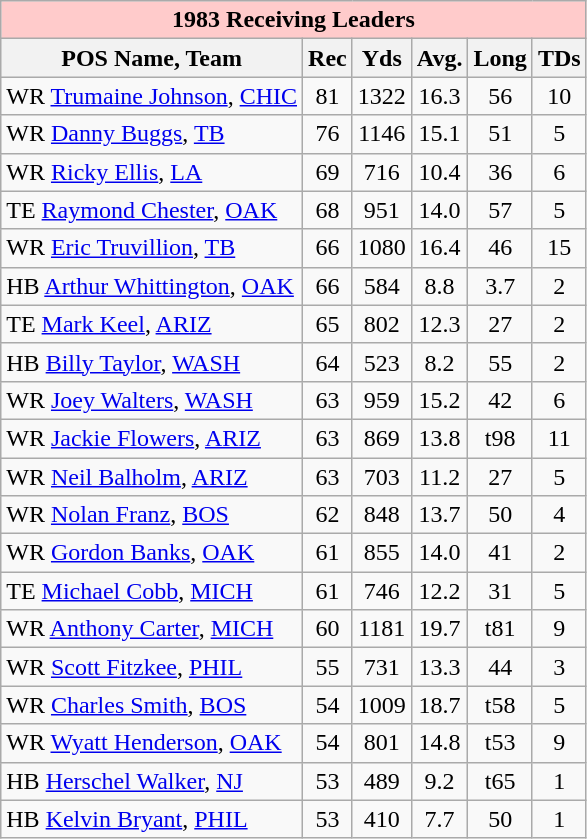<table class="wikitable">
<tr style="background:#ffcbcb;">
<td colspan="6" style="text-align:center;"><strong>1983 Receiving Leaders</strong></td>
</tr>
<tr style="background:#efefef;">
<th>POS Name, Team</th>
<th>Rec</th>
<th>Yds</th>
<th>Avg.</th>
<th>Long</th>
<th>TDs</th>
</tr>
<tr style="text-align:center;">
<td align="left">WR <a href='#'>Trumaine Johnson</a>, <a href='#'>CHIC</a></td>
<td>81</td>
<td>1322</td>
<td>16.3</td>
<td>56</td>
<td>10</td>
</tr>
<tr style="text-align:center;">
<td align="left">WR <a href='#'>Danny Buggs</a>, <a href='#'>TB</a></td>
<td>76</td>
<td>1146</td>
<td>15.1</td>
<td>51</td>
<td>5</td>
</tr>
<tr style="text-align:center;">
<td align="left">WR <a href='#'>Ricky Ellis</a>, <a href='#'>LA</a></td>
<td>69</td>
<td>716</td>
<td>10.4</td>
<td>36</td>
<td>6</td>
</tr>
<tr style="text-align:center;">
<td align="left">TE <a href='#'>Raymond Chester</a>, <a href='#'>OAK</a></td>
<td>68</td>
<td>951</td>
<td>14.0</td>
<td>57</td>
<td>5</td>
</tr>
<tr style="text-align:center;">
<td align="left">WR <a href='#'>Eric Truvillion</a>, <a href='#'>TB</a></td>
<td>66</td>
<td>1080</td>
<td>16.4</td>
<td>46</td>
<td>15</td>
</tr>
<tr style="text-align:center;">
<td align="left">HB <a href='#'>Arthur Whittington</a>, <a href='#'>OAK</a></td>
<td>66</td>
<td>584</td>
<td>8.8</td>
<td>3.7</td>
<td>2</td>
</tr>
<tr style="text-align:center;">
<td align="left">TE <a href='#'>Mark Keel</a>, <a href='#'>ARIZ</a></td>
<td>65</td>
<td>802</td>
<td>12.3</td>
<td>27</td>
<td>2</td>
</tr>
<tr style="text-align:center;">
<td align="left">HB <a href='#'>Billy Taylor</a>, <a href='#'>WASH</a></td>
<td>64</td>
<td>523</td>
<td>8.2</td>
<td>55</td>
<td>2</td>
</tr>
<tr style="text-align:center;">
<td align="left">WR <a href='#'>Joey Walters</a>, <a href='#'>WASH</a></td>
<td>63</td>
<td>959</td>
<td>15.2</td>
<td>42</td>
<td>6</td>
</tr>
<tr style="text-align:center;">
<td align="left">WR <a href='#'>Jackie Flowers</a>, <a href='#'>ARIZ</a></td>
<td>63</td>
<td>869</td>
<td>13.8</td>
<td>t98</td>
<td>11</td>
</tr>
<tr style="text-align:center;">
<td align="left">WR <a href='#'>Neil Balholm</a>, <a href='#'>ARIZ</a></td>
<td>63</td>
<td>703</td>
<td>11.2</td>
<td>27</td>
<td>5</td>
</tr>
<tr style="text-align:center;">
<td align="left">WR <a href='#'>Nolan Franz</a>, <a href='#'>BOS</a></td>
<td>62</td>
<td>848</td>
<td>13.7</td>
<td>50</td>
<td>4</td>
</tr>
<tr style="text-align:center;">
<td align="left">WR <a href='#'>Gordon Banks</a>, <a href='#'>OAK</a></td>
<td>61</td>
<td>855</td>
<td>14.0</td>
<td>41</td>
<td>2</td>
</tr>
<tr style="text-align:center;">
<td align="left">TE <a href='#'>Michael Cobb</a>, <a href='#'>MICH</a></td>
<td>61</td>
<td>746</td>
<td>12.2</td>
<td>31</td>
<td>5</td>
</tr>
<tr style="text-align:center;">
<td align="left">WR <a href='#'>Anthony Carter</a>, <a href='#'>MICH</a></td>
<td>60</td>
<td>1181</td>
<td>19.7</td>
<td>t81</td>
<td>9</td>
</tr>
<tr style="text-align:center;">
<td align="left">WR <a href='#'>Scott Fitzkee</a>, <a href='#'>PHIL</a></td>
<td>55</td>
<td>731</td>
<td>13.3</td>
<td>44</td>
<td>3</td>
</tr>
<tr style="text-align:center;">
<td align="left">WR <a href='#'>Charles Smith</a>, <a href='#'>BOS</a></td>
<td>54</td>
<td>1009</td>
<td>18.7</td>
<td>t58</td>
<td>5</td>
</tr>
<tr style="text-align:center;">
<td align="left">WR <a href='#'>Wyatt Henderson</a>, <a href='#'>OAK</a></td>
<td>54</td>
<td>801</td>
<td>14.8</td>
<td>t53</td>
<td>9</td>
</tr>
<tr style="text-align:center;">
<td align="left">HB <a href='#'>Herschel Walker</a>, <a href='#'>NJ</a></td>
<td>53</td>
<td>489</td>
<td>9.2</td>
<td>t65</td>
<td>1</td>
</tr>
<tr style="text-align:center;">
<td align="left">HB <a href='#'>Kelvin Bryant</a>, <a href='#'>PHIL</a></td>
<td>53</td>
<td>410</td>
<td>7.7</td>
<td>50</td>
<td>1</td>
</tr>
</table>
